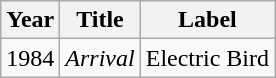<table class="wikitable">
<tr>
<th>Year</th>
<th>Title</th>
<th>Label</th>
</tr>
<tr>
<td align=center>1984</td>
<td><em>Arrival</em></td>
<td align=center>Electric Bird</td>
</tr>
</table>
